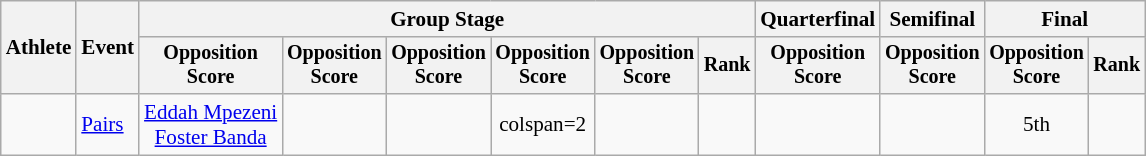<table class="wikitable" style="font-size:88%">
<tr>
<th rowspan=2>Athlete</th>
<th rowspan=2>Event</th>
<th colspan=6>Group Stage</th>
<th>Quarterfinal</th>
<th>Semifinal</th>
<th colspan=2>Final</th>
</tr>
<tr style="font-size:95%">
<th>Opposition<br>Score</th>
<th>Opposition<br>Score</th>
<th>Opposition<br>Score</th>
<th>Opposition<br>Score</th>
<th>Opposition<br>Score</th>
<th>Rank</th>
<th>Opposition<br>Score</th>
<th>Opposition<br>Score</th>
<th>Opposition<br>Score</th>
<th>Rank</th>
</tr>
<tr align=center>
<td align=left></td>
<td align=left><a href='#'>Pairs</a></td>
<td><a href='#'>Eddah Mpezeni</a><br><a href='#'>Foster Banda</a></td>
<td></td>
<td></td>
<td>colspan=2 </td>
<td></td>
<td></td>
<td></td>
<td></td>
<td>5th</td>
</tr>
</table>
